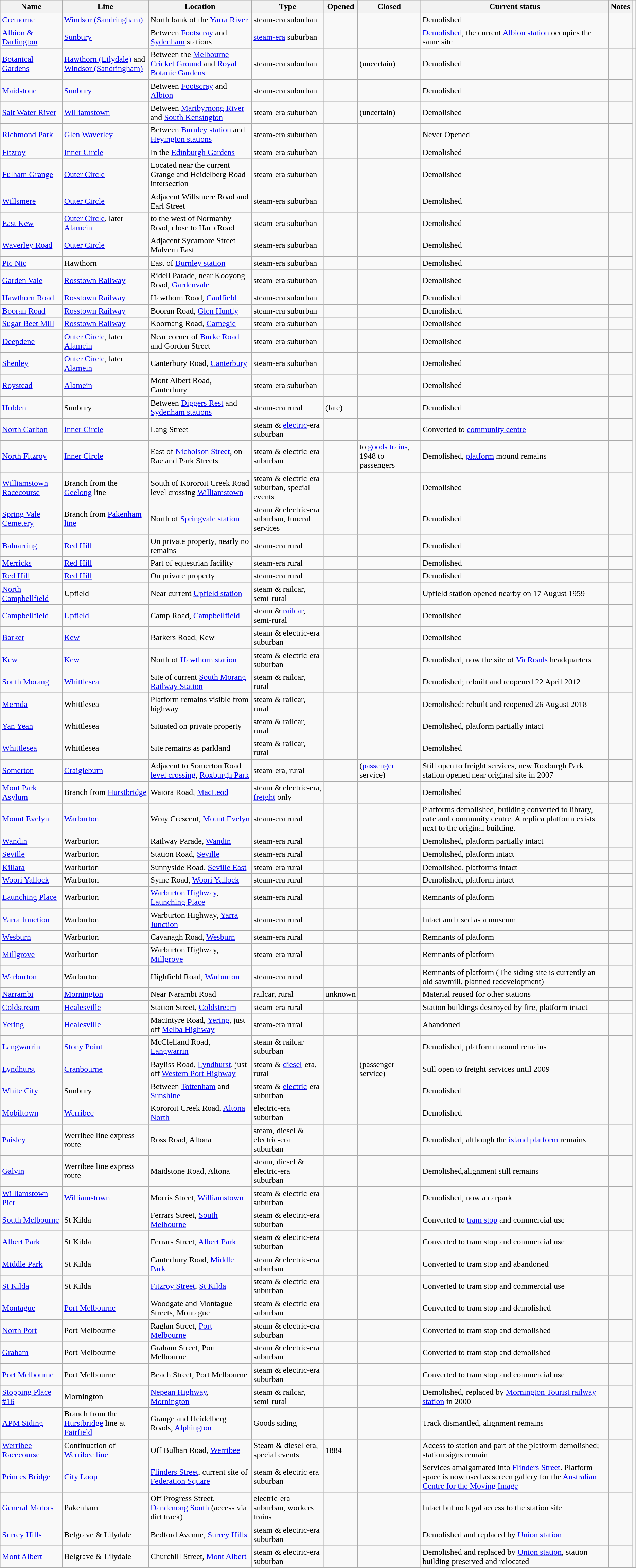<table class="wikitable sortable">
<tr>
<th>Name</th>
<th>Line</th>
<th>Location</th>
<th>Type</th>
<th>Opened</th>
<th>Closed</th>
<th>Current status</th>
<th>Notes</th>
</tr>
<tr>
<td><a href='#'>Cremorne</a></td>
<td><a href='#'>Windsor (Sandringham)</a></td>
<td>North bank of the <a href='#'>Yarra River</a></td>
<td>steam-era suburban</td>
<td></td>
<td></td>
<td>Demolished</td>
<td></td>
</tr>
<tr>
<td><a href='#'>Albion & Darlington</a></td>
<td><a href='#'>Sunbury</a></td>
<td>Between <a href='#'>Footscray</a> and <a href='#'>Sydenham</a> stations</td>
<td><a href='#'>steam-era</a> suburban</td>
<td></td>
<td></td>
<td><a href='#'>Demolished</a>, the current <a href='#'>Albion station</a> occupies the same site</td>
<td></td>
<td></td>
</tr>
<tr>
<td><a href='#'>Botanical Gardens</a></td>
<td><a href='#'>Hawthorn (Lilydale)</a> and <a href='#'>Windsor (Sandringham)</a></td>
<td>Between the <a href='#'>Melbourne Cricket Ground</a> and <a href='#'>Royal Botanic Gardens</a></td>
<td>steam-era suburban</td>
<td></td>
<td> (uncertain)</td>
<td>Demolished</td>
<td></td>
</tr>
<tr>
<td><a href='#'>Maidstone</a></td>
<td><a href='#'>Sunbury</a></td>
<td>Between <a href='#'>Footscray</a> and <a href='#'>Albion</a></td>
<td>steam-era suburban</td>
<td></td>
<td></td>
<td>Demolished</td>
<td></td>
</tr>
<tr>
<td><a href='#'>Salt Water River</a></td>
<td><a href='#'>Williamstown</a></td>
<td>Between <a href='#'>Maribyrnong River</a> and <a href='#'>South Kensington</a></td>
<td>steam-era suburban</td>
<td></td>
<td> (uncertain)</td>
<td>Demolished</td>
<td></td>
</tr>
<tr>
<td><a href='#'>Richmond Park</a></td>
<td><a href='#'>Glen Waverley</a></td>
<td>Between <a href='#'>Burnley station</a> and <a href='#'>Heyington stations</a></td>
<td>steam-era suburban</td>
<td></td>
<td></td>
<td>Never Opened</td>
<td></td>
</tr>
<tr>
<td><a href='#'>Fitzroy</a></td>
<td><a href='#'>Inner Circle</a></td>
<td>In the <a href='#'>Edinburgh Gardens</a></td>
<td>steam-era suburban</td>
<td></td>
<td></td>
<td>Demolished</td>
<td></td>
</tr>
<tr>
<td><a href='#'>Fulham Grange</a></td>
<td><a href='#'>Outer Circle</a></td>
<td>Located near the current Grange and Heidelberg Road intersection</td>
<td>steam-era suburban</td>
<td></td>
<td></td>
<td>Demolished</td>
<td></td>
</tr>
<tr>
<td><a href='#'>Willsmere</a></td>
<td><a href='#'>Outer Circle</a></td>
<td>Adjacent Willsmere Road and Earl Street</td>
<td>steam-era suburban</td>
<td></td>
<td></td>
<td>Demolished</td>
<td></td>
</tr>
<tr>
<td><a href='#'>East Kew</a></td>
<td><a href='#'>Outer Circle</a>, later <a href='#'>Alamein</a></td>
<td>to the west of Normanby Road, close to Harp Road</td>
<td>steam-era suburban</td>
<td></td>
<td></td>
<td>Demolished</td>
<td></td>
</tr>
<tr>
<td><a href='#'>Waverley Road</a></td>
<td><a href='#'>Outer Circle</a></td>
<td>Adjacent Sycamore Street Malvern East</td>
<td>steam-era suburban</td>
<td></td>
<td></td>
<td>Demolished</td>
<td></td>
</tr>
<tr>
<td><a href='#'>Pic Nic</a></td>
<td>Hawthorn</td>
<td>East of <a href='#'>Burnley station</a></td>
<td>steam-era suburban</td>
<td></td>
<td></td>
<td>Demolished</td>
<td></td>
</tr>
<tr>
<td><a href='#'>Garden Vale</a></td>
<td><a href='#'>Rosstown Railway</a></td>
<td>Ridell Parade, near Kooyong Road, <a href='#'>Gardenvale</a></td>
<td>steam-era suburban</td>
<td></td>
<td></td>
<td>Demolished</td>
<td></td>
</tr>
<tr>
<td><a href='#'>Hawthorn Road</a></td>
<td><a href='#'>Rosstown Railway</a></td>
<td>Hawthorn Road, <a href='#'>Caulfield</a></td>
<td>steam-era suburban</td>
<td></td>
<td></td>
<td>Demolished</td>
<td></td>
</tr>
<tr>
<td><a href='#'>Booran Road</a></td>
<td><a href='#'>Rosstown Railway</a></td>
<td>Booran Road, <a href='#'>Glen Huntly</a></td>
<td>steam-era suburban</td>
<td></td>
<td></td>
<td>Demolished</td>
<td></td>
</tr>
<tr>
<td><a href='#'>Sugar Beet Mill</a></td>
<td><a href='#'>Rosstown Railway</a></td>
<td>Koornang Road, <a href='#'>Carnegie</a></td>
<td>steam-era suburban</td>
<td></td>
<td></td>
<td>Demolished</td>
<td></td>
</tr>
<tr>
<td><a href='#'>Deepdene</a></td>
<td><a href='#'>Outer Circle</a>, later <a href='#'>Alamein</a></td>
<td>Near corner of <a href='#'>Burke Road</a> and Gordon Street</td>
<td>steam-era suburban</td>
<td></td>
<td></td>
<td>Demolished</td>
<td></td>
</tr>
<tr>
<td><a href='#'>Shenley</a></td>
<td><a href='#'>Outer Circle</a>, later <a href='#'>Alamein</a></td>
<td>Canterbury Road, <a href='#'>Canterbury</a></td>
<td>steam-era suburban</td>
<td></td>
<td></td>
<td>Demolished</td>
<td></td>
</tr>
<tr>
<td><a href='#'>Roystead</a></td>
<td><a href='#'>Alamein</a></td>
<td>Mont Albert Road, Canterbury</td>
<td>steam-era suburban</td>
<td></td>
<td></td>
<td>Demolished</td>
<td></td>
</tr>
<tr>
<td><a href='#'>Holden</a></td>
<td>Sunbury</td>
<td>Between <a href='#'>Diggers Rest</a> and <a href='#'>Sydenham stations</a></td>
<td>steam-era rural</td>
<td> (late)</td>
<td></td>
<td>Demolished</td>
<td></td>
</tr>
<tr>
<td><a href='#'>North Carlton</a></td>
<td><a href='#'>Inner Circle</a></td>
<td>Lang Street</td>
<td>steam & <a href='#'>electric</a>-era suburban</td>
<td></td>
<td></td>
<td>Converted to <a href='#'>community centre</a></td>
<td></td>
</tr>
<tr>
<td><a href='#'>North Fitzroy</a></td>
<td><a href='#'>Inner Circle</a></td>
<td>East of <a href='#'>Nicholson Street</a>, on Rae and Park Streets</td>
<td>steam & electric-era suburban</td>
<td></td>
<td> to <a href='#'>goods trains</a>, 1948 to passengers</td>
<td>Demolished, <a href='#'>platform</a> mound remains</td>
<td></td>
</tr>
<tr>
<td><a href='#'>Williamstown Racecourse</a></td>
<td>Branch from the <a href='#'>Geelong</a> line</td>
<td>South of Kororoit Creek Road level crossing <a href='#'>Williamstown</a></td>
<td>steam & electric-era suburban, special events</td>
<td></td>
<td></td>
<td>Demolished</td>
<td></td>
</tr>
<tr>
<td><a href='#'>Spring Vale Cemetery</a></td>
<td>Branch from <a href='#'>Pakenham line</a></td>
<td>North of <a href='#'>Springvale station</a></td>
<td>steam & electric-era suburban, funeral services</td>
<td></td>
<td></td>
<td>Demolished</td>
<td></td>
</tr>
<tr>
<td><a href='#'>Balnarring</a></td>
<td><a href='#'>Red Hill</a></td>
<td>On private property, nearly no remains</td>
<td>steam-era rural</td>
<td></td>
<td></td>
<td>Demolished</td>
<td></td>
</tr>
<tr>
<td><a href='#'>Merricks</a></td>
<td><a href='#'>Red Hill</a></td>
<td>Part of equestrian facility</td>
<td>steam-era rural</td>
<td></td>
<td></td>
<td>Demolished</td>
<td></td>
</tr>
<tr>
<td><a href='#'>Red Hill</a></td>
<td><a href='#'>Red Hill</a></td>
<td>On private property</td>
<td>steam-era rural</td>
<td></td>
<td></td>
<td>Demolished</td>
<td></td>
</tr>
<tr>
<td><a href='#'>North Campbellfield</a></td>
<td>Upfield</td>
<td>Near current <a href='#'>Upfield station</a></td>
<td>steam & railcar, semi-rural</td>
<td></td>
<td></td>
<td>Upfield station opened nearby on 17 August 1959</td>
<td></td>
</tr>
<tr>
<td><a href='#'>Campbellfield</a></td>
<td><a href='#'>Upfield</a></td>
<td>Camp Road, <a href='#'>Campbellfield</a></td>
<td>steam & <a href='#'>railcar</a>, semi-rural</td>
<td></td>
<td></td>
<td>Demolished</td>
<td></td>
</tr>
<tr>
<td><a href='#'>Barker</a></td>
<td><a href='#'>Kew</a></td>
<td>Barkers Road, Kew</td>
<td>steam & electric-era suburban</td>
<td></td>
<td></td>
<td>Demolished</td>
<td></td>
</tr>
<tr>
<td><a href='#'>Kew</a></td>
<td><a href='#'>Kew</a></td>
<td>North of <a href='#'>Hawthorn station</a></td>
<td>steam & electric-era suburban</td>
<td></td>
<td></td>
<td>Demolished, now the site of <a href='#'>VicRoads</a> headquarters</td>
<td></td>
</tr>
<tr>
<td><a href='#'>South Morang</a></td>
<td><a href='#'>Whittlesea</a></td>
<td>Site of current <a href='#'>South Morang Railway Station</a></td>
<td>steam & railcar, rural</td>
<td></td>
<td></td>
<td>Demolished; rebuilt and reopened 22 April 2012</td>
<td></td>
</tr>
<tr>
<td><a href='#'>Mernda</a></td>
<td>Whittlesea</td>
<td>Platform remains visible from highway</td>
<td>steam & railcar, rural</td>
<td></td>
<td></td>
<td>Demolished; rebuilt and reopened 26 August 2018</td>
<td></td>
</tr>
<tr>
<td><a href='#'>Yan Yean</a></td>
<td>Whittlesea</td>
<td>Situated on private property</td>
<td>steam & railcar, rural</td>
<td></td>
<td></td>
<td>Demolished, platform partially intact</td>
<td></td>
</tr>
<tr>
<td><a href='#'>Whittlesea</a></td>
<td>Whittlesea</td>
<td>Site remains as parkland</td>
<td>steam & railcar, rural</td>
<td></td>
<td></td>
<td>Demolished</td>
<td></td>
</tr>
<tr>
<td><a href='#'>Somerton</a></td>
<td><a href='#'>Craigieburn</a></td>
<td>Adjacent to Somerton Road <a href='#'>level crossing</a>, <a href='#'>Roxburgh Park</a></td>
<td>steam-era, rural</td>
<td></td>
<td> (<a href='#'>passenger</a> service)</td>
<td>Still open to freight services, new Roxburgh Park station opened near original site in 2007</td>
<td></td>
</tr>
<tr>
<td><a href='#'>Mont Park Asylum</a></td>
<td>Branch from <a href='#'>Hurstbridge</a></td>
<td>Waiora Road, <a href='#'>MacLeod</a></td>
<td>steam & electric-era, <a href='#'>freight</a> only</td>
<td></td>
<td></td>
<td>Demolished</td>
<td></td>
</tr>
<tr>
<td><a href='#'>Mount Evelyn</a></td>
<td><a href='#'>Warburton</a></td>
<td>Wray Crescent, <a href='#'>Mount Evelyn</a></td>
<td>steam-era rural</td>
<td></td>
<td></td>
<td>Platforms demolished, building converted to library, cafe and community centre. A replica platform exists next to the original building.</td>
<td></td>
</tr>
<tr>
<td><a href='#'>Wandin</a></td>
<td>Warburton</td>
<td>Railway Parade, <a href='#'>Wandin</a></td>
<td>steam-era rural</td>
<td></td>
<td></td>
<td>Demolished, platform partially intact</td>
<td></td>
</tr>
<tr>
<td><a href='#'>Seville</a></td>
<td>Warburton</td>
<td>Station Road, <a href='#'>Seville</a></td>
<td>steam-era rural</td>
<td></td>
<td></td>
<td>Demolished, platform intact</td>
<td></td>
</tr>
<tr>
<td><a href='#'>Killara</a></td>
<td>Warburton</td>
<td>Sunnyside Road, <a href='#'>Seville East</a></td>
<td>steam-era rural</td>
<td></td>
<td></td>
<td>Demolished, platforms intact</td>
<td></td>
</tr>
<tr>
<td><a href='#'>Woori Yallock</a></td>
<td>Warburton</td>
<td>Syme Road, <a href='#'>Woori Yallock</a></td>
<td>steam-era rural</td>
<td></td>
<td></td>
<td>Demolished, platform intact</td>
<td></td>
</tr>
<tr>
<td><a href='#'>Launching Place</a></td>
<td>Warburton</td>
<td><a href='#'>Warburton Highway</a>, <a href='#'>Launching Place</a></td>
<td>steam-era rural</td>
<td></td>
<td></td>
<td>Remnants of platform</td>
<td></td>
</tr>
<tr>
<td><a href='#'>Yarra Junction</a></td>
<td>Warburton</td>
<td>Warburton Highway, <a href='#'>Yarra Junction</a></td>
<td>steam-era rural</td>
<td></td>
<td></td>
<td>Intact and used as a museum</td>
<td></td>
</tr>
<tr>
<td><a href='#'>Wesburn</a></td>
<td>Warburton</td>
<td>Cavanagh Road, <a href='#'>Wesburn</a></td>
<td>steam-era rural</td>
<td></td>
<td></td>
<td>Remnants of platform</td>
<td></td>
</tr>
<tr>
<td><a href='#'>Millgrove</a></td>
<td>Warburton</td>
<td>Warburton Highway, <a href='#'>Millgrove</a></td>
<td>steam-era rural</td>
<td></td>
<td></td>
<td>Remnants of platform</td>
<td></td>
</tr>
<tr>
<td><a href='#'>Warburton</a></td>
<td>Warburton</td>
<td>Highfield Road, <a href='#'>Warburton</a></td>
<td>steam-era rural</td>
<td></td>
<td></td>
<td>Remnants of platform (The siding site is currently an old sawmill, planned redevelopment)</td>
<td></td>
</tr>
<tr>
<td><a href='#'>Narrambi</a></td>
<td><a href='#'>Mornington</a></td>
<td>Near Narambi Road</td>
<td>railcar, rural</td>
<td>unknown</td>
<td></td>
<td>Material reused for other stations</td>
<td></td>
</tr>
<tr>
<td><a href='#'>Coldstream</a></td>
<td><a href='#'>Healesville</a></td>
<td>Station Street, <a href='#'>Coldstream</a></td>
<td>steam-era rural</td>
<td></td>
<td></td>
<td>Station buildings destroyed by fire, platform intact</td>
<td></td>
</tr>
<tr>
<td><a href='#'>Yering</a></td>
<td><a href='#'>Healesville</a></td>
<td>MacIntyre Road, <a href='#'>Yering</a>, just off <a href='#'>Melba Highway</a></td>
<td>steam-era rural</td>
<td></td>
<td></td>
<td>Abandoned</td>
<td></td>
</tr>
<tr>
<td><a href='#'>Langwarrin</a></td>
<td><a href='#'>Stony Point</a></td>
<td>McClelland Road, <a href='#'>Langwarrin</a></td>
<td>steam & railcar suburban</td>
<td></td>
<td></td>
<td>Demolished, platform mound remains</td>
<td></td>
</tr>
<tr>
<td><a href='#'>Lyndhurst</a></td>
<td><a href='#'>Cranbourne</a></td>
<td>Bayliss Road, <a href='#'>Lyndhurst</a>, just off <a href='#'>Western Port Highway</a></td>
<td>steam & <a href='#'>diesel</a>-era, rural</td>
<td></td>
<td> (passenger service)</td>
<td>Still open to freight services until 2009</td>
<td></td>
</tr>
<tr>
<td><a href='#'>White City</a></td>
<td>Sunbury</td>
<td>Between <a href='#'>Tottenham</a> and <a href='#'>Sunshine</a></td>
<td>steam & <a href='#'>electric</a>-era suburban</td>
<td></td>
<td></td>
<td>Demolished</td>
<td></td>
</tr>
<tr>
<td><a href='#'>Mobiltown</a></td>
<td><a href='#'>Werribee</a></td>
<td>Kororoit Creek Road, <a href='#'>Altona North</a></td>
<td>electric-era suburban</td>
<td></td>
<td></td>
<td>Demolished</td>
<td></td>
</tr>
<tr>
<td><a href='#'>Paisley</a></td>
<td>Werribee line express route</td>
<td>Ross Road, Altona</td>
<td>steam, diesel & electric-era suburban</td>
<td></td>
<td></td>
<td>Demolished, although the <a href='#'>island platform</a> remains</td>
<td></td>
</tr>
<tr>
<td><a href='#'>Galvin</a></td>
<td>Werribee line express route</td>
<td>Maidstone Road, Altona</td>
<td>steam, diesel & electric-era suburban</td>
<td></td>
<td></td>
<td>Demolished,alignment still remains</td>
<td></td>
</tr>
<tr>
<td><a href='#'>Williamstown Pier</a></td>
<td><a href='#'>Williamstown</a></td>
<td>Morris Street, <a href='#'>Williamstown</a></td>
<td>steam & electric-era suburban</td>
<td></td>
<td></td>
<td>Demolished, now a carpark</td>
<td></td>
</tr>
<tr>
<td><a href='#'>South Melbourne</a></td>
<td>St Kilda</td>
<td>Ferrars Street, <a href='#'>South Melbourne</a></td>
<td>steam & electric-era suburban</td>
<td></td>
<td></td>
<td>Converted to <a href='#'>tram stop</a> and commercial use</td>
<td></td>
</tr>
<tr>
<td><a href='#'>Albert Park</a></td>
<td>St Kilda</td>
<td>Ferrars Street, <a href='#'>Albert Park</a></td>
<td>steam & electric-era suburban</td>
<td></td>
<td></td>
<td>Converted to tram stop and commercial use</td>
<td></td>
</tr>
<tr>
<td><a href='#'>Middle Park</a></td>
<td>St Kilda</td>
<td>Canterbury Road, <a href='#'>Middle Park</a></td>
<td>steam & electric-era suburban</td>
<td></td>
<td></td>
<td>Converted to tram stop and abandoned</td>
<td></td>
</tr>
<tr>
<td><a href='#'>St Kilda</a></td>
<td>St Kilda</td>
<td><a href='#'>Fitzroy Street</a>, <a href='#'>St Kilda</a></td>
<td>steam & electric-era suburban</td>
<td></td>
<td></td>
<td>Converted to tram stop and commercial use</td>
<td></td>
</tr>
<tr>
<td><a href='#'>Montague</a></td>
<td><a href='#'>Port Melbourne</a></td>
<td>Woodgate and Montague Streets, Montague</td>
<td>steam & electric-era suburban</td>
<td></td>
<td></td>
<td>Converted to tram stop and demolished</td>
<td></td>
</tr>
<tr>
<td><a href='#'>North Port</a></td>
<td>Port Melbourne</td>
<td>Raglan Street, <a href='#'>Port Melbourne</a></td>
<td>steam & electric-era suburban</td>
<td></td>
<td></td>
<td>Converted to tram stop and demolished</td>
<td></td>
</tr>
<tr>
<td><a href='#'>Graham</a></td>
<td>Port Melbourne</td>
<td>Graham Street, Port Melbourne</td>
<td>steam & electric-era suburban</td>
<td></td>
<td></td>
<td>Converted to tram stop and demolished</td>
<td></td>
</tr>
<tr>
<td><a href='#'>Port Melbourne</a></td>
<td>Port Melbourne</td>
<td>Beach Street, Port Melbourne</td>
<td>steam & electric-era suburban</td>
<td></td>
<td></td>
<td>Converted to tram stop and commercial use</td>
<td></td>
</tr>
<tr>
<td><a href='#'>Stopping Place #16</a></td>
<td>Mornington</td>
<td><a href='#'>Nepean Highway</a>, <a href='#'>Mornington</a></td>
<td>steam & railcar, semi-rural</td>
<td></td>
<td></td>
<td>Demolished, replaced by <a href='#'>Mornington Tourist railway station</a> in 2000</td>
<td></td>
</tr>
<tr>
<td><a href='#'>APM Siding</a></td>
<td>Branch from the <a href='#'>Hurstbridge</a> line at <a href='#'>Fairfield</a></td>
<td>Grange and Heidelberg Roads, <a href='#'>Alphington</a></td>
<td>Goods siding</td>
<td></td>
<td></td>
<td>Track dismantled, alignment remains</td>
<td></td>
</tr>
<tr>
<td><a href='#'>Werribee Racecourse</a></td>
<td>Continuation of <a href='#'>Werribee line</a></td>
<td>Off Bulban Road, <a href='#'>Werribee</a></td>
<td>Steam & diesel-era, special events</td>
<td>1884</td>
<td></td>
<td>Access to station and part of the platform demolished; station signs remain</td>
<td></td>
</tr>
<tr>
<td><a href='#'>Princes Bridge</a></td>
<td><a href='#'>City Loop</a></td>
<td><a href='#'>Flinders Street</a>, current site of <a href='#'>Federation Square</a></td>
<td>steam & electric era suburban</td>
<td></td>
<td></td>
<td>Services amalgamated into <a href='#'>Flinders Street</a>. Platform space is now used as screen gallery for the <a href='#'>Australian Centre for the Moving Image</a></td>
<td></td>
</tr>
<tr>
<td><a href='#'>General Motors</a></td>
<td>Pakenham</td>
<td>Off Progress Street, <a href='#'>Dandenong South</a> (access via dirt track)</td>
<td>electric-era suburban, workers trains</td>
<td></td>
<td></td>
<td>Intact but no legal access to the station site</td>
<td></td>
</tr>
<tr>
<td><a href='#'>Surrey Hills</a></td>
<td>Belgrave & Lilydale</td>
<td>Bedford Avenue, <a href='#'>Surrey Hills</a></td>
<td>steam & electric-era suburban</td>
<td></td>
<td></td>
<td>Demolished and replaced by <a href='#'>Union station</a></td>
<td></td>
</tr>
<tr>
<td><a href='#'>Mont Albert</a></td>
<td>Belgrave & Lilydale</td>
<td>Churchill Street, <a href='#'>Mont Albert</a></td>
<td>steam & electric-era suburban</td>
<td></td>
<td></td>
<td>Demolished and replaced by <a href='#'>Union station</a>, station building preserved and relocated</td>
<td></td>
</tr>
<tr>
</tr>
</table>
